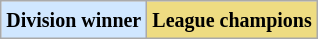<table class="wikitable" border="1">
<tr>
<td bgcolor="#D0E7FF"><small><strong>Division winner</strong> </small></td>
<td bgcolor="#EEDC82"><small><strong>League champions</strong> </small></td>
</tr>
</table>
